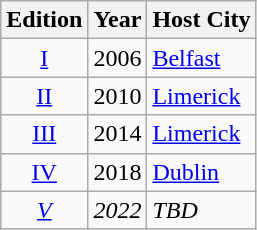<table class="wikitable" style="text-align:center;">
<tr>
<th>Edition</th>
<th>Year</th>
<th>Host City</th>
</tr>
<tr>
<td><a href='#'>I</a></td>
<td>2006</td>
<td align=left><a href='#'>Belfast</a></td>
</tr>
<tr>
<td><a href='#'>II</a></td>
<td>2010</td>
<td align=left><a href='#'>Limerick</a></td>
</tr>
<tr>
<td><a href='#'>III</a></td>
<td>2014</td>
<td align=left><a href='#'>Limerick</a></td>
</tr>
<tr>
<td><a href='#'>IV</a></td>
<td>2018</td>
<td align=left><a href='#'>Dublin</a></td>
</tr>
<tr>
<td><a href='#'><em>V</em></a></td>
<td><em>2022</em></td>
<td align=left><em>TBD</em></td>
</tr>
</table>
